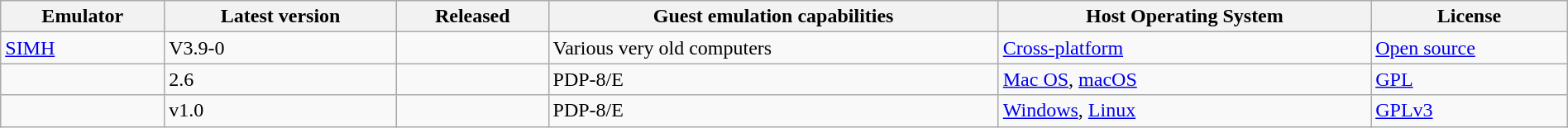<table class="wikitable sortable" style="width:100%">
<tr>
<th>Emulator</th>
<th>Latest version</th>
<th>Released</th>
<th>Guest emulation capabilities</th>
<th>Host Operating System</th>
<th>License</th>
</tr>
<tr>
<td><a href='#'>SIMH</a></td>
<td>V3.9-0</td>
<td></td>
<td>Various very old computers</td>
<td><a href='#'>Cross-platform</a></td>
<td><a href='#'>Open source</a></td>
</tr>
<tr>
<td></td>
<td>2.6</td>
<td></td>
<td>PDP-8/E</td>
<td><a href='#'>Mac OS</a>, <a href='#'>macOS</a></td>
<td><a href='#'>GPL</a></td>
</tr>
<tr>
<td></td>
<td>v1.0</td>
<td></td>
<td>PDP-8/E</td>
<td><a href='#'>Windows</a>, <a href='#'>Linux</a></td>
<td><a href='#'>GPLv3</a></td>
</tr>
</table>
